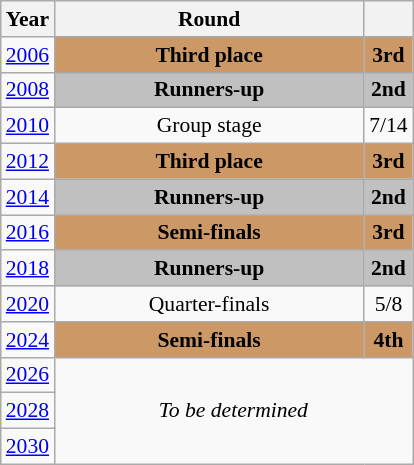<table class="wikitable" style="text-align: center; font-size:90%">
<tr>
<th>Year</th>
<th style="width:200px">Round</th>
<th></th>
</tr>
<tr>
<td><a href='#'>2006</a></td>
<td bgcolor="cc9966"><strong>Third place</strong></td>
<td bgcolor="cc9966"><strong>3rd</strong></td>
</tr>
<tr>
<td><a href='#'>2008</a></td>
<td bgcolor=Silver><strong>Runners-up</strong></td>
<td bgcolor=Silver><strong>2nd</strong></td>
</tr>
<tr>
<td><a href='#'>2010</a></td>
<td>Group stage</td>
<td>7/14</td>
</tr>
<tr>
<td><a href='#'>2012</a></td>
<td bgcolor="cc9966"><strong>Third place</strong></td>
<td bgcolor="cc9966"><strong>3rd</strong></td>
</tr>
<tr>
<td><a href='#'>2014</a></td>
<td bgcolor=Silver><strong>Runners-up</strong></td>
<td bgcolor=Silver><strong>2nd</strong></td>
</tr>
<tr>
<td><a href='#'>2016</a></td>
<td bgcolor="cc9966"><strong>Semi-finals</strong></td>
<td bgcolor="cc9966"><strong>3rd</strong></td>
</tr>
<tr>
<td><a href='#'>2018</a></td>
<td bgcolor=Silver><strong>Runners-up</strong></td>
<td bgcolor=Silver><strong>2nd</strong></td>
</tr>
<tr>
<td><a href='#'>2020</a></td>
<td>Quarter-finals</td>
<td>5/8</td>
</tr>
<tr>
<td><a href='#'>2024</a></td>
<td bgcolor="cc9966"><strong>Semi-finals</strong></td>
<td bgcolor="cc9966"><strong>4th</strong></td>
</tr>
<tr>
<td><a href='#'>2026</a></td>
<td colspan="2" rowspan="3"><em>To be determined</em></td>
</tr>
<tr>
<td><a href='#'>2028</a></td>
</tr>
<tr>
<td><a href='#'>2030</a></td>
</tr>
</table>
